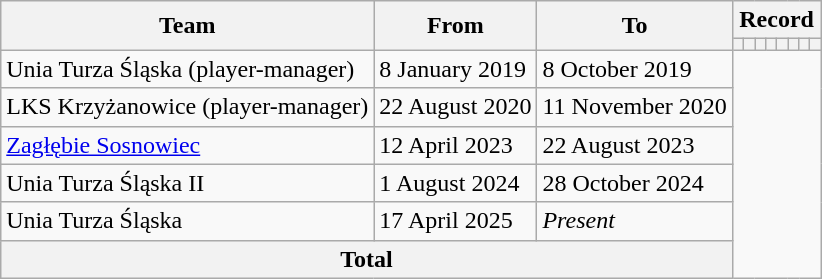<table class="wikitable" style="text-align: center;">
<tr>
<th rowspan="2">Team</th>
<th rowspan="2">From</th>
<th rowspan="2">To</th>
<th colspan="8">Record</th>
</tr>
<tr>
<th></th>
<th></th>
<th></th>
<th></th>
<th></th>
<th></th>
<th></th>
<th></th>
</tr>
<tr>
<td align=left>Unia Turza Śląska (player-manager)</td>
<td align=left>8 January 2019</td>
<td align=left>8 October 2019<br></td>
</tr>
<tr>
<td align=left>LKS Krzyżanowice (player-manager)</td>
<td align=left>22 August 2020</td>
<td align=left>11 November 2020<br></td>
</tr>
<tr>
<td align=left><a href='#'>Zagłębie Sosnowiec</a></td>
<td align=left>12 April 2023</td>
<td align=left>22 August 2023<br></td>
</tr>
<tr>
<td align=left>Unia Turza Śląska II</td>
<td align=left>1 August 2024</td>
<td align=left>28 October 2024<br></td>
</tr>
<tr>
<td align=left>Unia Turza Śląska</td>
<td align=left>17 April 2025</td>
<td align=left><em>Present</em><br></td>
</tr>
<tr>
<th colspan="3">Total<br></th>
</tr>
</table>
